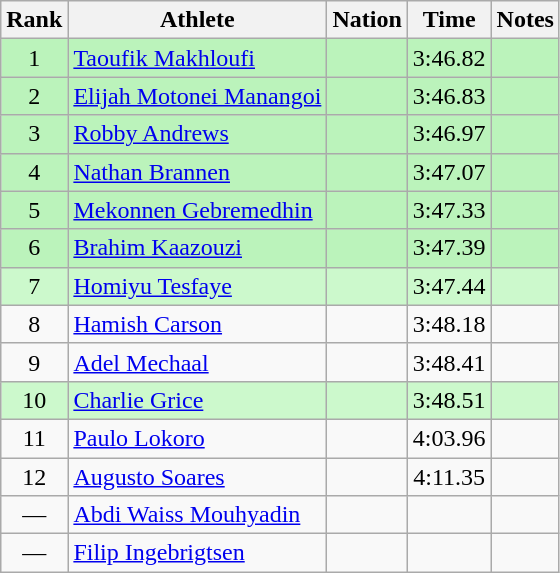<table class="wikitable sortable" style="text-align:center">
<tr>
<th>Rank</th>
<th>Athlete</th>
<th>Nation</th>
<th>Time</th>
<th>Notes</th>
</tr>
<tr bgcolor=bbf3bb>
<td>1</td>
<td align=left><a href='#'>Taoufik Makhloufi</a></td>
<td align=left></td>
<td>3:46.82</td>
<td></td>
</tr>
<tr bgcolor=bbf3bb>
<td>2</td>
<td align=left><a href='#'>Elijah Motonei Manangoi</a></td>
<td align=left></td>
<td>3:46.83</td>
<td></td>
</tr>
<tr bgcolor=bbf3bb>
<td>3</td>
<td align=left><a href='#'>Robby Andrews</a></td>
<td align=left></td>
<td>3:46.97</td>
<td></td>
</tr>
<tr bgcolor="bbf3bb">
<td>4</td>
<td align="left"><a href='#'>Nathan Brannen</a></td>
<td align="left"></td>
<td>3:47.07</td>
<td></td>
</tr>
<tr bgcolor="bbf3bb">
<td>5</td>
<td align="left"><a href='#'>Mekonnen Gebremedhin</a></td>
<td align="left"></td>
<td>3:47.33</td>
<td></td>
</tr>
<tr bgcolor=bbf3bb>
<td>6</td>
<td align="left"><a href='#'>Brahim Kaazouzi</a></td>
<td align=left></td>
<td>3:47.39</td>
<td></td>
</tr>
<tr bgcolor=ccf9cc>
<td>7</td>
<td align=left><a href='#'>Homiyu Tesfaye</a></td>
<td align=left></td>
<td>3:47.44</td>
<td></td>
</tr>
<tr>
<td>8</td>
<td align=left><a href='#'>Hamish Carson</a></td>
<td align=left></td>
<td>3:48.18</td>
<td></td>
</tr>
<tr>
<td>9</td>
<td align=left><a href='#'>Adel Mechaal</a></td>
<td align=left></td>
<td>3:48.41</td>
<td></td>
</tr>
<tr bgcolor=ccf9cc>
<td>10</td>
<td align=left><a href='#'>Charlie Grice</a></td>
<td align=left></td>
<td>3:48.51</td>
<td></td>
</tr>
<tr>
<td>11</td>
<td align="left"><a href='#'>Paulo Lokoro</a></td>
<td align=left></td>
<td>4:03.96</td>
<td></td>
</tr>
<tr>
<td>12</td>
<td align=left><a href='#'>Augusto Soares</a></td>
<td align=left></td>
<td>4:11.35</td>
<td></td>
</tr>
<tr>
<td data-sort-value=13>—</td>
<td align=left><a href='#'>Abdi Waiss Mouhyadin</a></td>
<td align=left></td>
<td></td>
<td></td>
</tr>
<tr>
<td data-sort-value=14>—</td>
<td align=left><a href='#'>Filip Ingebrigtsen</a></td>
<td align=left></td>
<td></td>
<td></td>
</tr>
</table>
